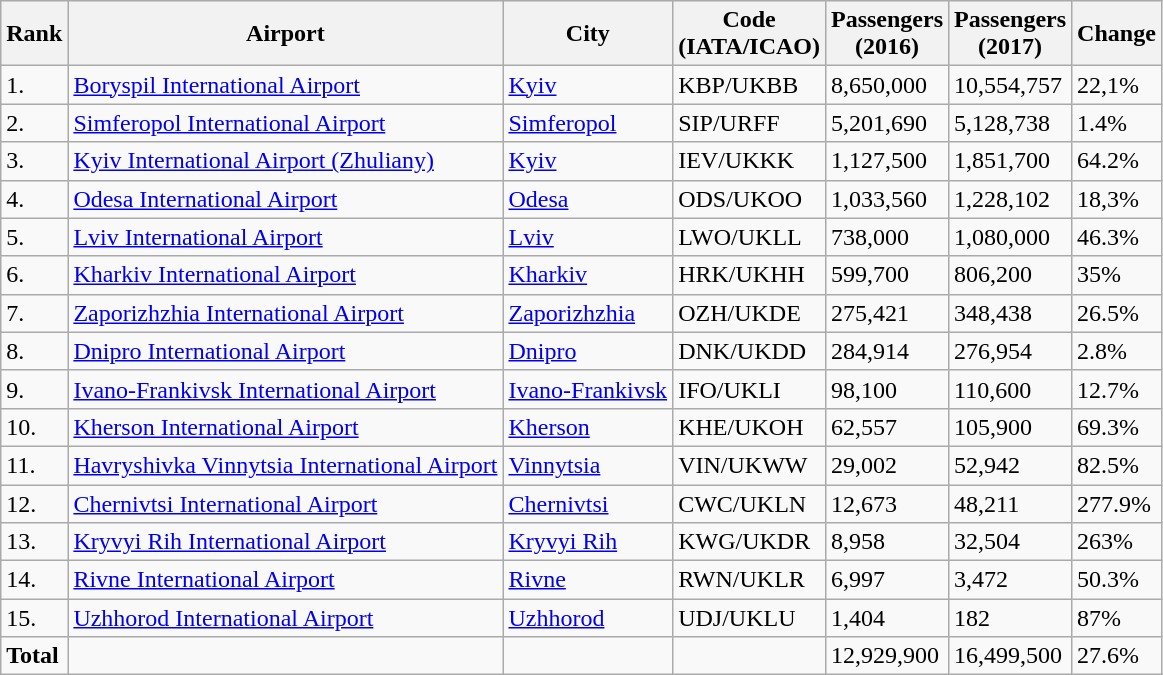<table class="wikitable sortable">
<tr>
<th>Rank</th>
<th>Airport</th>
<th>City</th>
<th>Code<br>(IATA/ICAO)</th>
<th>Passengers <br> (2016)</th>
<th>Passengers <br>(2017)</th>
<th>Change<br></th>
</tr>
<tr>
<td>1.</td>
<td><a href='#'>Boryspil International Airport</a></td>
<td><a href='#'>Kyiv</a></td>
<td>KBP/UKBB</td>
<td>8,650,000</td>
<td>10,554,757</td>
<td> 22,1%</td>
</tr>
<tr>
<td>2.</td>
<td><a href='#'>Simferopol International Airport</a></td>
<td><a href='#'>Simferopol</a></td>
<td>SIP/URFF</td>
<td>5,201,690</td>
<td>5,128,738</td>
<td>1.4%</td>
</tr>
<tr>
<td>3.</td>
<td><a href='#'>Kyiv International Airport (Zhuliany)</a></td>
<td><a href='#'>Kyiv</a></td>
<td>IEV/UKKK</td>
<td>1,127,500</td>
<td>1,851,700</td>
<td> 64.2%</td>
</tr>
<tr>
<td>4.</td>
<td><a href='#'>Odesa International Airport</a></td>
<td><a href='#'>Odesa</a></td>
<td>ODS/UKOO</td>
<td>1,033,560</td>
<td>1,228,102</td>
<td>18,3%</td>
</tr>
<tr>
<td>5.</td>
<td><a href='#'>Lviv International Airport</a></td>
<td><a href='#'>Lviv</a></td>
<td>LWO/UKLL</td>
<td>738,000</td>
<td>1,080,000</td>
<td> 46.3%</td>
</tr>
<tr>
<td>6.</td>
<td><a href='#'>Kharkiv International Airport</a></td>
<td><a href='#'>Kharkiv</a></td>
<td>HRK/UKHH</td>
<td>599,700</td>
<td>806,200 </td>
<td> 35%</td>
</tr>
<tr>
<td>7.</td>
<td><a href='#'>Zaporizhzhia International Airport</a></td>
<td><a href='#'>Zaporizhzhia</a></td>
<td>OZH/UKDE</td>
<td>275,421</td>
<td>348,438</td>
<td> 26.5%</td>
</tr>
<tr>
<td>8.</td>
<td><a href='#'>Dnipro International Airport</a></td>
<td><a href='#'>Dnipro</a></td>
<td>DNK/UKDD</td>
<td>284,914</td>
<td>276,954</td>
<td> 2.8%</td>
</tr>
<tr>
<td>9.</td>
<td><a href='#'>Ivano-Frankivsk International Airport</a></td>
<td><a href='#'>Ivano-Frankivsk</a></td>
<td>IFO/UKLI</td>
<td>98,100</td>
<td>110,600</td>
<td> 12.7%</td>
</tr>
<tr>
<td>10.</td>
<td><a href='#'>Kherson International Airport</a></td>
<td><a href='#'>Kherson</a></td>
<td>KHE/UKOH</td>
<td>62,557</td>
<td>105,900</td>
<td> 69.3%</td>
</tr>
<tr>
<td>11.</td>
<td><a href='#'>Havryshivka Vinnytsia International Airport</a></td>
<td><a href='#'>Vinnytsia</a></td>
<td>VIN/UKWW</td>
<td>29,002</td>
<td>52,942</td>
<td>82.5%</td>
</tr>
<tr>
<td>12.</td>
<td><a href='#'>Chernivtsi International Airport</a></td>
<td><a href='#'>Chernivtsi</a></td>
<td>CWC/UKLN</td>
<td>12,673</td>
<td>48,211</td>
<td> 277.9%</td>
</tr>
<tr>
<td>13.</td>
<td><a href='#'>Kryvyi Rih International Airport</a></td>
<td><a href='#'>Kryvyi Rih</a></td>
<td>KWG/UKDR</td>
<td>8,958</td>
<td>32,504</td>
<td>263%</td>
</tr>
<tr>
<td>14.</td>
<td><a href='#'>Rivne International Airport</a></td>
<td><a href='#'>Rivne</a></td>
<td>RWN/UKLR</td>
<td>6,997</td>
<td>3,472</td>
<td> 50.3%</td>
</tr>
<tr>
<td>15.</td>
<td><a href='#'>Uzhhorod International Airport</a></td>
<td><a href='#'>Uzhhorod</a></td>
<td>UDJ/UKLU</td>
<td>1,404</td>
<td>182</td>
<td> 87%</td>
</tr>
<tr class="sortbottom">
<td><strong>Total</strong></td>
<td></td>
<td></td>
<td></td>
<td>12,929,900</td>
<td>16,499,500</td>
<td> 27.6%</td>
</tr>
</table>
